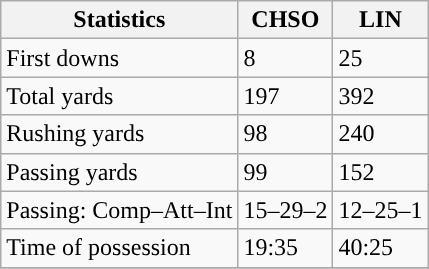<table class="wikitable" style="float: left;">
<tr>
<th>Statistics</th>
<th>CHSO</th>
<th>LIN</th>
</tr>
<tr>
<td>First downs</td>
<td>8</td>
<td>25</td>
</tr>
<tr>
<td>Total yards</td>
<td>197</td>
<td>392</td>
</tr>
<tr>
<td>Rushing yards</td>
<td>98</td>
<td>240</td>
</tr>
<tr>
<td>Passing yards</td>
<td>99</td>
<td>152</td>
</tr>
<tr>
<td>Passing: Comp–Att–Int</td>
<td>15–29–2</td>
<td>12–25–1</td>
</tr>
<tr>
<td>Time of possession</td>
<td>19:35</td>
<td>40:25</td>
</tr>
<tr>
</tr>
</table>
